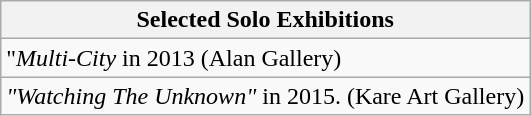<table class="wikitable">
<tr>
<th><strong>Selected Solo Exhibitions</strong></th>
</tr>
<tr>
<td>"<em>Multi-City</em> in 2013  (Alan Gallery)</td>
</tr>
<tr>
<td><em>"Watching The Unknown"</em> in 2015.  (Kare Art Gallery)</td>
</tr>
</table>
